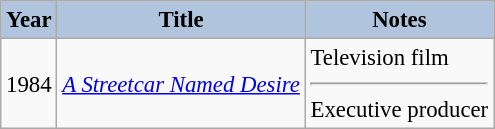<table class="wikitable" style="font-size:95%;">
<tr>
<th style="background:#B0C4DE;">Year</th>
<th style="background:#B0C4DE;">Title</th>
<th style="background:#B0C4DE;">Notes</th>
</tr>
<tr>
<td>1984</td>
<td><em><a href='#'>A Streetcar Named Desire</a></em></td>
<td>Television film<hr>Executive producer</td>
</tr>
</table>
